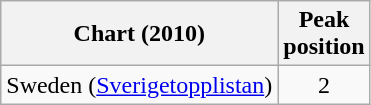<table class="wikitable">
<tr>
<th>Chart (2010)</th>
<th>Peak<br>position</th>
</tr>
<tr>
<td>Sweden (<a href='#'>Sverigetopplistan</a>)</td>
<td align="center">2</td>
</tr>
</table>
